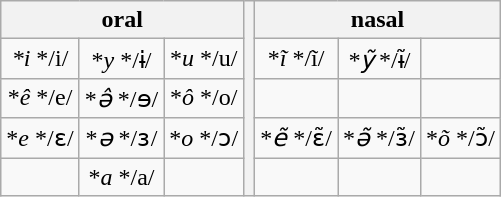<table class="wikitable" style="text-align: center;">
<tr>
<th colspan="3">oral</th>
<th rowspan="5"></th>
<th colspan="3">nasal</th>
</tr>
<tr>
<td><em>*i</em> */i/</td>
<td>*<em>y</em> */ɨ/</td>
<td>*<em>u</em> */u/</td>
<td>*<em>ĩ</em> */ĩ/</td>
<td><em>*ỹ</em> */ɨ̃/</td>
<td></td>
</tr>
<tr>
<td>*<em>ê</em> */e/</td>
<td>*<em>ə̂</em> */ɘ/</td>
<td>*<em>ô</em> */o/</td>
<td></td>
<td></td>
<td></td>
</tr>
<tr>
<td>*<em>e</em> */ɛ/</td>
<td>*<em>ə</em> */ɜ/</td>
<td>*<em>o</em> */ɔ/</td>
<td>*<em>ẽ</em> */ɛ̃/</td>
<td>*<em>ə̃</em> */ɜ̃/</td>
<td>*<em>õ</em> */ɔ̃/</td>
</tr>
<tr>
<td></td>
<td>*<em>a</em> */a/</td>
<td></td>
<td></td>
<td></td>
<td></td>
</tr>
</table>
